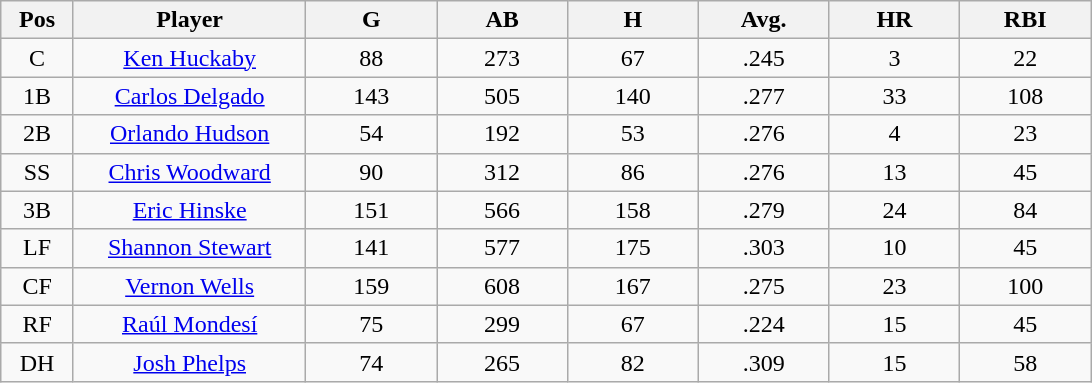<table class="wikitable sortable">
<tr>
<th bgcolor="#DDDDFF" width="5%">Pos</th>
<th bgcolor="#DDDDFF" width="16%">Player</th>
<th bgcolor="#DDDDFF" width="9%">G</th>
<th bgcolor="#DDDDFF" width="9%">AB</th>
<th bgcolor="#DDDDFF" width="9%">H</th>
<th bgcolor="#DDDDFF" width="9%">Avg.</th>
<th bgcolor="#DDDDFF" width="9%">HR</th>
<th bgcolor="#DDDDFF" width="9%">RBI</th>
</tr>
<tr align="center">
<td>C</td>
<td><a href='#'>Ken Huckaby</a></td>
<td>88</td>
<td>273</td>
<td>67</td>
<td>.245</td>
<td>3</td>
<td>22</td>
</tr>
<tr align=center>
<td>1B</td>
<td><a href='#'>Carlos Delgado</a></td>
<td>143</td>
<td>505</td>
<td>140</td>
<td>.277</td>
<td>33</td>
<td>108</td>
</tr>
<tr align=center>
<td>2B</td>
<td><a href='#'>Orlando Hudson</a></td>
<td>54</td>
<td>192</td>
<td>53</td>
<td>.276</td>
<td>4</td>
<td>23</td>
</tr>
<tr align=center>
<td>SS</td>
<td><a href='#'>Chris Woodward</a></td>
<td>90</td>
<td>312</td>
<td>86</td>
<td>.276</td>
<td>13</td>
<td>45</td>
</tr>
<tr align=center>
<td>3B</td>
<td><a href='#'>Eric Hinske</a></td>
<td>151</td>
<td>566</td>
<td>158</td>
<td>.279</td>
<td>24</td>
<td>84</td>
</tr>
<tr align=center>
<td>LF</td>
<td><a href='#'>Shannon Stewart</a></td>
<td>141</td>
<td>577</td>
<td>175</td>
<td>.303</td>
<td>10</td>
<td>45</td>
</tr>
<tr align=center>
<td>CF</td>
<td><a href='#'>Vernon Wells</a></td>
<td>159</td>
<td>608</td>
<td>167</td>
<td>.275</td>
<td>23</td>
<td>100</td>
</tr>
<tr align="center">
<td>RF</td>
<td><a href='#'>Raúl Mondesí</a></td>
<td>75</td>
<td>299</td>
<td>67</td>
<td>.224</td>
<td>15</td>
<td>45</td>
</tr>
<tr align=center>
<td>DH</td>
<td><a href='#'>Josh Phelps</a></td>
<td>74</td>
<td>265</td>
<td>82</td>
<td>.309</td>
<td>15</td>
<td>58</td>
</tr>
</table>
